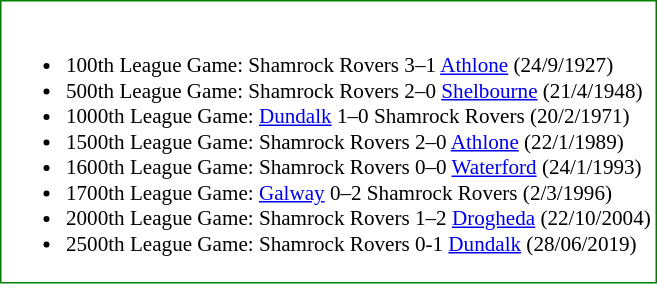<table class="toccolours" style="border: #008000 solid 1px; background: #FFFFFF; font-size: 88%">
<tr>
<td><br><ul><li>100th League Game: Shamrock Rovers 3–1 <a href='#'>Athlone</a> (24/9/1927)</li><li>500th League Game: Shamrock Rovers 2–0 <a href='#'>Shelbourne</a> (21/4/1948)</li><li>1000th League Game: <a href='#'>Dundalk</a> 1–0 Shamrock Rovers (20/2/1971)</li><li>1500th League Game: Shamrock Rovers 2–0 <a href='#'>Athlone</a> (22/1/1989)</li><li>1600th League Game: Shamrock Rovers 0–0 <a href='#'>Waterford</a> (24/1/1993)</li><li>1700th League Game: <a href='#'>Galway</a> 0–2 Shamrock Rovers (2/3/1996)</li><li>2000th League Game: Shamrock Rovers 1–2 <a href='#'>Drogheda</a> (22/10/2004)</li><li>2500th League Game: Shamrock Rovers 0-1 <a href='#'>Dundalk</a> (28/06/2019)</li></ul></td>
</tr>
</table>
